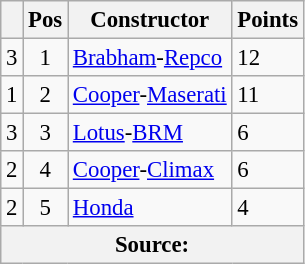<table class="wikitable" style="font-size: 95%;">
<tr>
<th></th>
<th>Pos</th>
<th>Constructor</th>
<th>Points</th>
</tr>
<tr>
<td align="left"> 3</td>
<td align="center">1</td>
<td> <a href='#'>Brabham</a>-<a href='#'>Repco</a></td>
<td align="left">12</td>
</tr>
<tr>
<td align="left"> 1</td>
<td align="center">2</td>
<td> <a href='#'>Cooper</a>-<a href='#'>Maserati</a></td>
<td align="left">11</td>
</tr>
<tr>
<td align="left"> 3</td>
<td align="center">3</td>
<td> <a href='#'>Lotus</a>-<a href='#'>BRM</a></td>
<td align="left">6</td>
</tr>
<tr>
<td align="left"> 2</td>
<td align="center">4</td>
<td> <a href='#'>Cooper</a>-<a href='#'>Climax</a></td>
<td align="left">6</td>
</tr>
<tr>
<td align="left"> 2</td>
<td align="center">5</td>
<td> <a href='#'>Honda</a></td>
<td align="left">4</td>
</tr>
<tr>
<th colspan=4>Source:</th>
</tr>
</table>
